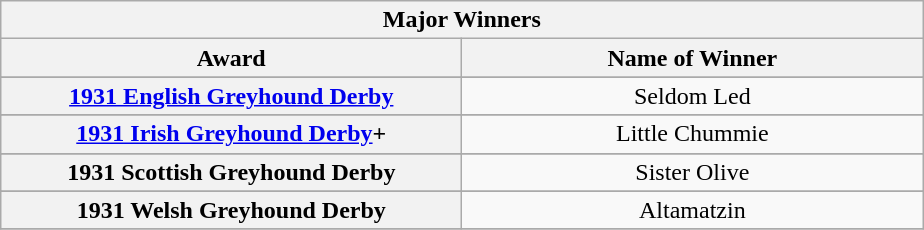<table class="wikitable">
<tr>
<th colspan="2">Major Winners</th>
</tr>
<tr>
<th width=300>Award</th>
<th width=300>Name of Winner</th>
</tr>
<tr>
</tr>
<tr align=center>
<th><a href='#'>1931 English Greyhound Derby</a></th>
<td>Seldom Led</td>
</tr>
<tr>
</tr>
<tr align=center>
<th><a href='#'>1931 Irish Greyhound Derby</a>+ </th>
<td>Little Chummie</td>
</tr>
<tr>
</tr>
<tr align=center>
<th>1931 Scottish Greyhound Derby </th>
<td>Sister Olive</td>
</tr>
<tr>
</tr>
<tr align=center>
<th>1931 Welsh Greyhound Derby </th>
<td>Altamatzin</td>
</tr>
<tr>
</tr>
</table>
